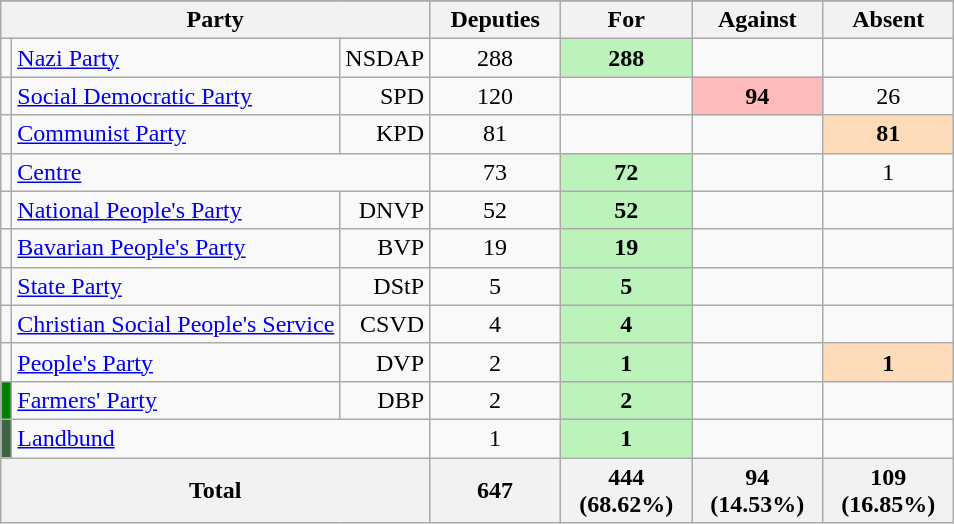<table class="wikitable">
<tr>
</tr>
<tr>
<th width=250px colspan=3>Party</th>
<th width=80px>Deputies</th>
<th width=80px>For</th>
<th width=80px>Against</th>
<th width=80px>Absent</th>
</tr>
<tr>
<td bgcolor=></td>
<td><a href='#'>Nazi Party</a></td>
<td align=right>NSDAP</td>
<td align=center>288</td>
<td bgcolor=#BBF3BB align=center><strong>288</strong></td>
<td></td>
<td></td>
</tr>
<tr>
<td bgcolor=></td>
<td><a href='#'>Social Democratic Party</a></td>
<td align=right>SPD</td>
<td align=center>120</td>
<td></td>
<td bgcolor=#FFBBBB align=center><strong>94</strong></td>
<td align=center>26</td>
</tr>
<tr>
<td bgcolor=></td>
<td><a href='#'>Communist Party</a></td>
<td align=right>KPD</td>
<td align=center>81</td>
<td></td>
<td></td>
<td bgcolor=#FEDCBA align=center><strong>81</strong></td>
</tr>
<tr>
<td bgcolor=></td>
<td colspan=2><a href='#'>Centre</a></td>
<td align=center>73</td>
<td bgcolor=#BBF3BB align=center><strong>72</strong></td>
<td></td>
<td align=center>1</td>
</tr>
<tr>
<td bgcolor=></td>
<td><a href='#'>National People's Party</a></td>
<td align=right>DNVP</td>
<td align=center>52</td>
<td bgcolor=#BBF3BB align=center><strong>52</strong></td>
<td></td>
<td></td>
</tr>
<tr>
<td bgcolor=></td>
<td><a href='#'>Bavarian People's Party</a></td>
<td align=right>BVP</td>
<td align=center>19</td>
<td bgcolor=#BBF3BB align=center><strong>19</strong></td>
<td></td>
<td></td>
</tr>
<tr>
<td bgcolor=></td>
<td><a href='#'>State Party</a></td>
<td align=right>DStP</td>
<td align=center>5</td>
<td bgcolor=#BBF3BB align=center><strong>5</strong></td>
<td></td>
<td></td>
</tr>
<tr>
<td bgcolor=></td>
<td><a href='#'>Christian Social People's Service</a></td>
<td align=right>CSVD</td>
<td align=center>4</td>
<td bgcolor=#BBF3BB align=center><strong>4</strong></td>
<td></td>
<td></td>
</tr>
<tr>
<td bgcolor=></td>
<td><a href='#'>People's Party</a></td>
<td align=right>DVP</td>
<td align=center>2</td>
<td bgcolor=#BBF3BB align=center><strong>1</strong></td>
<td></td>
<td bgcolor=#FEDCBA align=center><strong>1</strong></td>
</tr>
<tr>
<td bgcolor=#008000></td>
<td><a href='#'>Farmers' Party</a></td>
<td align=right>DBP</td>
<td align=center>2</td>
<td bgcolor=#BBF3BB align=center><strong>2</strong></td>
<td></td>
<td></td>
</tr>
<tr>
<td bgcolor=#3F6441></td>
<td colspan=2><a href='#'>Landbund</a></td>
<td align=center>1</td>
<td bgcolor=#BBF3BB align=center><strong>1</strong></td>
<td></td>
<td></td>
</tr>
<tr>
<th colspan=3>Total</th>
<th align=center>647</th>
<th bgcolor=#BBF3BB align=center><strong>444 (68.62%)</strong></th>
<th align=center>94<br>(14.53%)</th>
<th align=center>109 (16.85%)</th>
</tr>
</table>
